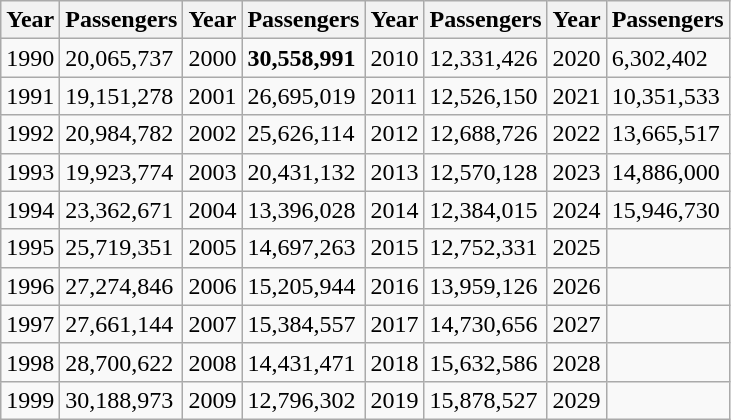<table class="wikitable">
<tr>
<th>Year</th>
<th>Passengers</th>
<th>Year</th>
<th>Passengers</th>
<th>Year</th>
<th>Passengers</th>
<th>Year</th>
<th>Passengers</th>
</tr>
<tr>
<td>1990</td>
<td>20,065,737</td>
<td>2000</td>
<td><strong>30,558,991</strong></td>
<td>2010</td>
<td>12,331,426</td>
<td>2020</td>
<td>6,302,402</td>
</tr>
<tr>
<td>1991</td>
<td>19,151,278</td>
<td>2001</td>
<td>26,695,019</td>
<td>2011</td>
<td>12,526,150</td>
<td>2021</td>
<td>10,351,533</td>
</tr>
<tr>
<td>1992</td>
<td>20,984,782</td>
<td>2002</td>
<td>25,626,114</td>
<td>2012</td>
<td>12,688,726</td>
<td>2022</td>
<td>13,665,517</td>
</tr>
<tr>
<td>1993</td>
<td>19,923,774</td>
<td>2003</td>
<td>20,431,132</td>
<td>2013</td>
<td>12,570,128</td>
<td>2023</td>
<td>14,886,000</td>
</tr>
<tr>
<td>1994</td>
<td>23,362,671</td>
<td>2004</td>
<td>13,396,028</td>
<td>2014</td>
<td>12,384,015</td>
<td>2024</td>
<td>15,946,730</td>
</tr>
<tr>
<td>1995</td>
<td>25,719,351</td>
<td>2005</td>
<td>14,697,263</td>
<td>2015</td>
<td>12,752,331</td>
<td>2025</td>
<td></td>
</tr>
<tr>
<td>1996</td>
<td>27,274,846</td>
<td>2006</td>
<td>15,205,944</td>
<td>2016</td>
<td>13,959,126</td>
<td>2026</td>
<td></td>
</tr>
<tr>
<td>1997</td>
<td>27,661,144</td>
<td>2007</td>
<td>15,384,557</td>
<td>2017</td>
<td>14,730,656</td>
<td>2027</td>
<td></td>
</tr>
<tr>
<td>1998</td>
<td>28,700,622</td>
<td>2008</td>
<td>14,431,471</td>
<td>2018</td>
<td>15,632,586</td>
<td>2028</td>
<td></td>
</tr>
<tr>
<td>1999</td>
<td>30,188,973</td>
<td>2009</td>
<td>12,796,302</td>
<td>2019</td>
<td>15,878,527</td>
<td>2029</td>
<td></td>
</tr>
</table>
